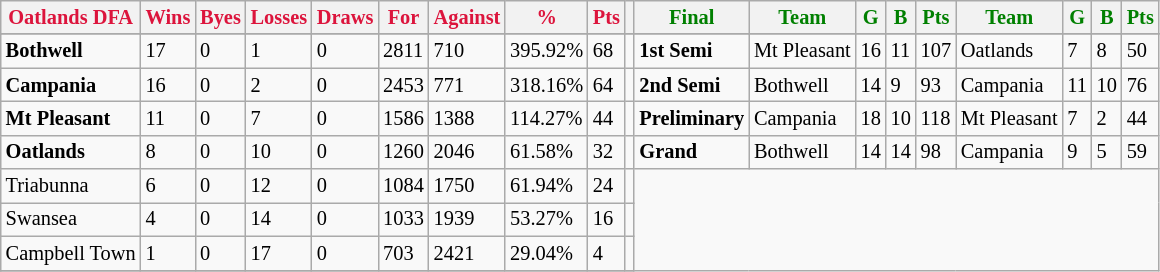<table style="font-size: 85%; text-align: left;" class="wikitable">
<tr>
<th style="color:crimson">Oatlands DFA</th>
<th style="color:crimson">Wins</th>
<th style="color:crimson">Byes</th>
<th style="color:crimson">Losses</th>
<th style="color:crimson">Draws</th>
<th style="color:crimson">For</th>
<th style="color:crimson">Against</th>
<th style="color:crimson">%</th>
<th style="color:crimson">Pts</th>
<th></th>
<th style="color:green">Final</th>
<th style="color:green">Team</th>
<th style="color:green">G</th>
<th style="color:green">B</th>
<th style="color:green">Pts</th>
<th style="color:green">Team</th>
<th style="color:green">G</th>
<th style="color:green">B</th>
<th style="color:green">Pts</th>
</tr>
<tr>
</tr>
<tr>
</tr>
<tr>
<td><strong>	Bothwell	</strong></td>
<td>17</td>
<td>0</td>
<td>1</td>
<td>0</td>
<td>2811</td>
<td>710</td>
<td>395.92%</td>
<td>68</td>
<td></td>
<td><strong>1st Semi</strong></td>
<td>Mt Pleasant</td>
<td>16</td>
<td>11</td>
<td>107</td>
<td>Oatlands</td>
<td>7</td>
<td>8</td>
<td>50</td>
</tr>
<tr>
<td><strong>	Campania	</strong></td>
<td>16</td>
<td>0</td>
<td>2</td>
<td>0</td>
<td>2453</td>
<td>771</td>
<td>318.16%</td>
<td>64</td>
<td></td>
<td><strong>2nd Semi</strong></td>
<td>Bothwell</td>
<td>14</td>
<td>9</td>
<td>93</td>
<td>Campania</td>
<td>11</td>
<td>10</td>
<td>76</td>
</tr>
<tr>
<td><strong>	Mt Pleasant	</strong></td>
<td>11</td>
<td>0</td>
<td>7</td>
<td>0</td>
<td>1586</td>
<td>1388</td>
<td>114.27%</td>
<td>44</td>
<td></td>
<td><strong>Preliminary</strong></td>
<td>Campania</td>
<td>18</td>
<td>10</td>
<td>118</td>
<td>Mt Pleasant</td>
<td>7</td>
<td>2</td>
<td>44</td>
</tr>
<tr>
<td><strong>	Oatlands	</strong></td>
<td>8</td>
<td>0</td>
<td>10</td>
<td>0</td>
<td>1260</td>
<td>2046</td>
<td>61.58%</td>
<td>32</td>
<td></td>
<td><strong>Grand</strong></td>
<td>Bothwell</td>
<td>14</td>
<td>14</td>
<td>98</td>
<td>Campania</td>
<td>9</td>
<td>5</td>
<td>59</td>
</tr>
<tr>
<td>Triabunna</td>
<td>6</td>
<td>0</td>
<td>12</td>
<td>0</td>
<td>1084</td>
<td>1750</td>
<td>61.94%</td>
<td>24</td>
<td></td>
</tr>
<tr>
<td>Swansea</td>
<td>4</td>
<td>0</td>
<td>14</td>
<td>0</td>
<td>1033</td>
<td>1939</td>
<td>53.27%</td>
<td>16</td>
<td></td>
</tr>
<tr>
<td>Campbell Town</td>
<td>1</td>
<td>0</td>
<td>17</td>
<td>0</td>
<td>703</td>
<td>2421</td>
<td>29.04%</td>
<td>4</td>
<td></td>
</tr>
<tr>
</tr>
</table>
